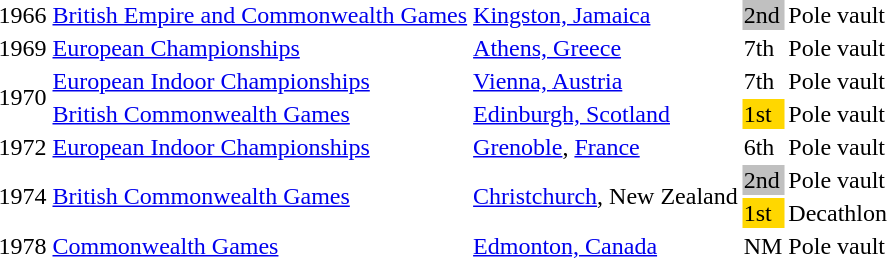<table>
<tr>
<td>1966</td>
<td><a href='#'>British Empire and Commonwealth Games</a></td>
<td><a href='#'>Kingston, Jamaica</a></td>
<td bgcolor="silver">2nd</td>
<td>Pole vault</td>
</tr>
<tr>
<td>1969</td>
<td><a href='#'>European Championships</a></td>
<td><a href='#'>Athens, Greece</a></td>
<td>7th</td>
<td>Pole vault</td>
</tr>
<tr>
<td rowspan=2>1970</td>
<td><a href='#'>European Indoor Championships</a></td>
<td><a href='#'>Vienna, Austria</a></td>
<td>7th</td>
<td>Pole vault</td>
</tr>
<tr>
<td><a href='#'>British Commonwealth Games</a></td>
<td><a href='#'>Edinburgh, Scotland</a></td>
<td bgcolor="gold">1st</td>
<td>Pole vault</td>
</tr>
<tr>
<td>1972</td>
<td><a href='#'>European Indoor Championships</a></td>
<td><a href='#'>Grenoble</a>, <a href='#'>France</a></td>
<td>6th</td>
<td>Pole vault</td>
</tr>
<tr>
<td rowspan=2>1974</td>
<td rowspan=2><a href='#'>British Commonwealth Games</a></td>
<td rowspan=2><a href='#'>Christchurch</a>, New Zealand</td>
<td bgcolor="silver">2nd</td>
<td>Pole vault</td>
</tr>
<tr>
<td bgcolor="gold">1st</td>
<td>Decathlon</td>
</tr>
<tr>
<td>1978</td>
<td><a href='#'>Commonwealth Games</a></td>
<td><a href='#'>Edmonton, Canada</a></td>
<td>NM</td>
<td>Pole vault</td>
</tr>
</table>
